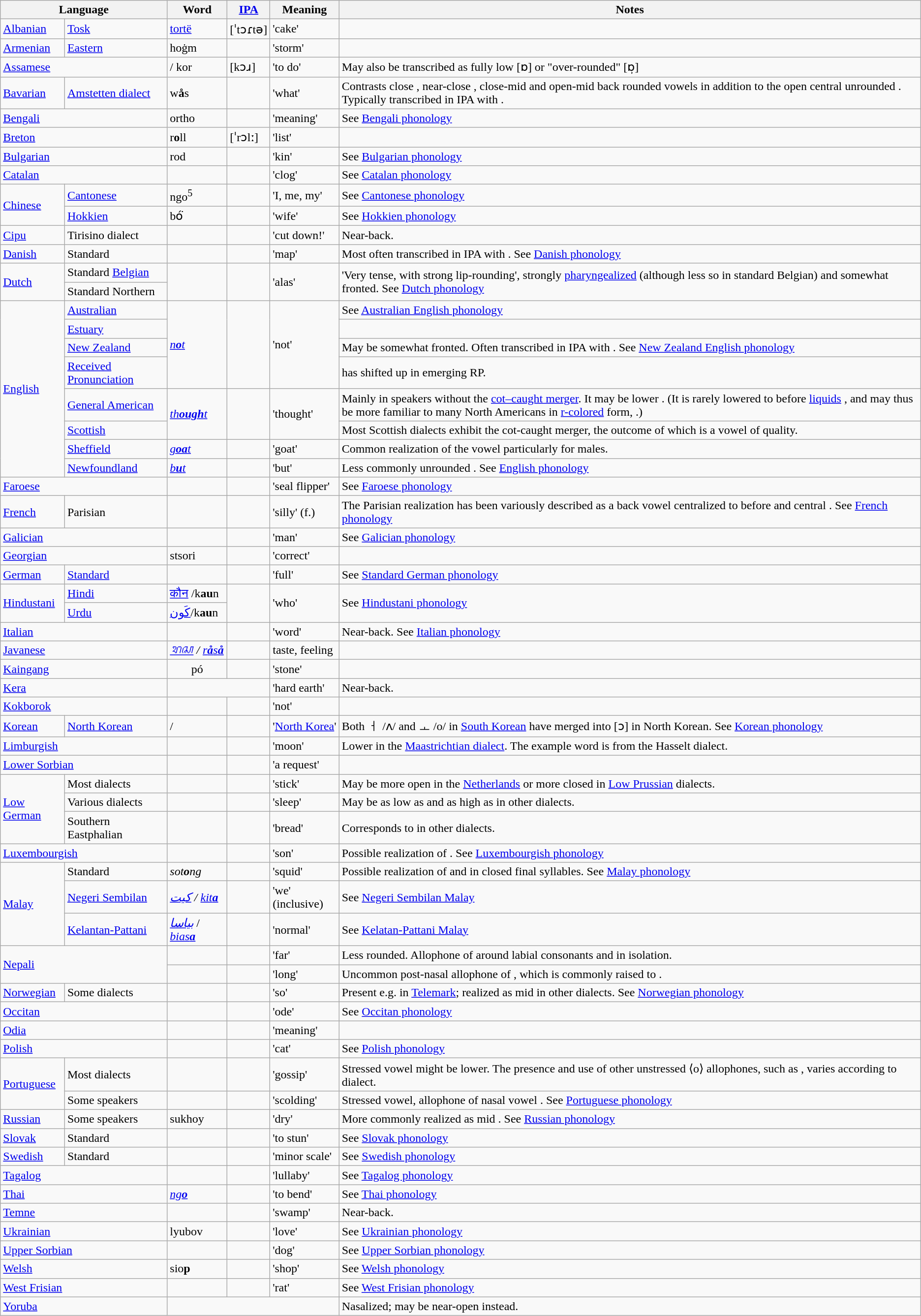<table class="wikitable" style="clear: both;">
<tr>
<th colspan="2">Language</th>
<th>Word</th>
<th><a href='#'>IPA</a></th>
<th>Meaning</th>
<th>Notes</th>
</tr>
<tr>
<td><a href='#'>Albanian</a></td>
<td><a href='#'>Tosk</a></td>
<td><a href='#'>tortë</a></td>
<td>[ˈtɔɾtə]</td>
<td>'cake'</td>
<td></td>
</tr>
<tr>
<td><a href='#'>Armenian</a></td>
<td><a href='#'>Eastern</a></td>
<td> hoġm</td>
<td></td>
<td>'storm'</td>
<td></td>
</tr>
<tr>
<td colspan="2"><a href='#'>Assamese</a></td>
<td> / kor</td>
<td>[kɔɹ]</td>
<td>'to do'</td>
<td>May also be transcribed as fully low [ɒ] or "over-rounded" [ɒ̹]</td>
</tr>
<tr>
<td><a href='#'>Bavarian</a></td>
<td><a href='#'>Amstetten dialect</a></td>
<td>w<strong>å</strong>s</td>
<td></td>
<td>'what'</td>
<td>Contrasts close , near-close , close-mid  and open-mid  back rounded vowels in addition to the open central unrounded . Typically transcribed in IPA with .</td>
</tr>
<tr>
<td colspan="2"><a href='#'>Bengali</a></td>
<td> ortho</td>
<td></td>
<td>'meaning'</td>
<td>See <a href='#'>Bengali phonology</a></td>
</tr>
<tr>
<td colspan="2"><a href='#'>Breton</a></td>
<td>r<strong>o</strong>ll</td>
<td>[ˈrɔlː]</td>
<td>'list'</td>
<td></td>
</tr>
<tr>
<td colspan="2"><a href='#'>Bulgarian</a></td>
<td> rod</td>
<td></td>
<td>'kin'</td>
<td>See <a href='#'>Bulgarian phonology</a></td>
</tr>
<tr>
<td colspan="2"><a href='#'>Catalan</a></td>
<td></td>
<td></td>
<td>'clog'</td>
<td>See <a href='#'>Catalan phonology</a></td>
</tr>
<tr>
<td rowspan="2"><a href='#'>Chinese</a></td>
<td><a href='#'>Cantonese</a></td>
<td> ngo<sup>5</sup></td>
<td></td>
<td>'I, me, my'</td>
<td>See <a href='#'>Cantonese phonology</a></td>
</tr>
<tr>
<td><a href='#'>Hokkien</a></td>
<td> bó͘</td>
<td></td>
<td>'wife'</td>
<td>See <a href='#'>Hokkien phonology</a></td>
</tr>
<tr>
<td><a href='#'>Cipu</a></td>
<td>Tirisino dialect</td>
<td></td>
<td></td>
<td>'cut down!'</td>
<td>Near-back.</td>
</tr>
<tr>
<td><a href='#'>Danish</a></td>
<td>Standard</td>
<td></td>
<td></td>
<td>'map'</td>
<td>Most often transcribed in IPA with . See <a href='#'>Danish phonology</a></td>
</tr>
<tr>
<td rowspan="2"><a href='#'>Dutch</a></td>
<td>Standard <a href='#'>Belgian</a></td>
<td rowspan="2"></td>
<td rowspan="2"></td>
<td rowspan="2">'alas'</td>
<td rowspan="2">'Very tense, with strong lip-rounding', strongly <a href='#'>pharyngealized</a> (although less so in standard Belgian) and somewhat fronted. See <a href='#'>Dutch phonology</a></td>
</tr>
<tr>
<td>Standard Northern</td>
</tr>
<tr>
<td rowspan="8"><a href='#'>English</a></td>
<td><a href='#'>Australian</a></td>
<td rowspan="4"><em><a href='#'>n<strong>o</strong>t</a></em></td>
<td rowspan="4"></td>
<td rowspan="4">'not'</td>
<td>See <a href='#'>Australian English phonology</a></td>
</tr>
<tr>
<td><a href='#'>Estuary</a></td>
<td></td>
</tr>
<tr>
<td><a href='#'>New Zealand</a></td>
<td>May be somewhat fronted. Often transcribed in IPA with . See <a href='#'>New Zealand English phonology</a></td>
</tr>
<tr>
<td><a href='#'>Received Pronunciation</a></td>
<td> has shifted up in emerging RP.</td>
</tr>
<tr>
<td><a href='#'>General American</a></td>
<td rowspan="2"><a href='#'><em>th<strong>ough</strong>t</em></a></td>
<td rowspan="2"></td>
<td rowspan="2">'thought'</td>
<td>Mainly in speakers without the <a href='#'>cot–caught merger</a>. It may be lower . (It is rarely lowered to  before <a href='#'>liquids</a> , and may thus be more familiar to many North Americans in <a href='#'>r-colored</a> form, .)</td>
</tr>
<tr>
<td><a href='#'>Scottish</a></td>
<td>Most Scottish dialects exhibit the cot-caught merger, the outcome of which is a vowel of  quality.</td>
</tr>
<tr>
<td><a href='#'>Sheffield</a></td>
<td><em><a href='#'>g<strong>oa</strong>t</a></em></td>
<td></td>
<td>'goat'</td>
<td>Common realization of the  vowel particularly for males.</td>
</tr>
<tr>
<td><a href='#'>Newfoundland</a></td>
<td><em><a href='#'>b<strong>u</strong>t</a></em></td>
<td></td>
<td>'but'</td>
<td>Less commonly unrounded . See <a href='#'>English phonology</a></td>
</tr>
<tr>
<td colspan="2"><a href='#'>Faroese</a></td>
<td></td>
<td></td>
<td>'seal flipper'</td>
<td>See <a href='#'>Faroese phonology</a></td>
</tr>
<tr>
<td><a href='#'>French</a></td>
<td>Parisian</td>
<td></td>
<td></td>
<td>'silly' (f.)</td>
<td>The Parisian realization has been variously described as a back vowel  centralized to  before  and central . See <a href='#'>French phonology</a></td>
</tr>
<tr>
<td colspan="2"><a href='#'>Galician</a></td>
<td></td>
<td></td>
<td>'man'</td>
<td>See <a href='#'>Galician phonology</a></td>
</tr>
<tr>
<td colspan="2"><a href='#'>Georgian</a></td>
<td> stsori</td>
<td></td>
<td>'correct'</td>
<td></td>
</tr>
<tr>
<td><a href='#'>German</a></td>
<td><a href='#'>Standard</a></td>
<td></td>
<td></td>
<td>'full'</td>
<td>See <a href='#'>Standard German phonology</a></td>
</tr>
<tr>
<td rowspan="2"><a href='#'>Hindustani</a></td>
<td><a href='#'>Hindi</a></td>
<td><a href='#'>कौन</a> /k<strong>au</strong>n</td>
<td rowspan="2"></td>
<td rowspan="2">'who'</td>
<td rowspan="2">See <a href='#'>Hindustani phonology</a></td>
</tr>
<tr>
<td><a href='#'>Urdu</a></td>
<td><a href='#'>کَون</a>/k<strong>au</strong>n</td>
</tr>
<tr>
<td colspan="2"><a href='#'>Italian</a></td>
<td></td>
<td></td>
<td>'word'</td>
<td>Near-back. See <a href='#'>Italian phonology</a></td>
</tr>
<tr>
<td colspan="2"><a href='#'>Javanese</a></td>
<td><a href='#'><em>ꦫꦱ</em></a> <em>/ <a href='#'>r<strong>å</strong>s<strong>å</strong></a></em></td>
<td></td>
<td>taste, feeling</td>
<td></td>
</tr>
<tr>
<td colspan="2"><a href='#'>Kaingang</a></td>
<td align="center">pó</td>
<td></td>
<td>'stone'</td>
<td></td>
</tr>
<tr>
<td colspan="2"><a href='#'>Kera</a></td>
<td colspan="2" align="center"></td>
<td>'hard earth'</td>
<td>Near-back.</td>
</tr>
<tr>
<td colspan="2"><a href='#'>Kokborok</a></td>
<td></td>
<td></td>
<td>'not'</td>
<td></td>
</tr>
<tr>
<td><a href='#'>Korean</a></td>
<td><a href='#'>North Korean</a></td>
<td> / </td>
<td></td>
<td>'<a href='#'>North Korea</a>'</td>
<td>Both ㅓ /ʌ/ and ㅗ /o/ in <a href='#'>South Korean</a> have merged into [ɔ] in North Korean. See <a href='#'>Korean phonology</a></td>
</tr>
<tr>
<td colspan="2"><a href='#'>Limburgish</a></td>
<td></td>
<td></td>
<td>'moon'</td>
<td>Lower  in the <a href='#'>Maastrichtian dialect</a>. The example word is from the Hasselt dialect.</td>
</tr>
<tr>
<td colspan="2"><a href='#'>Lower Sorbian</a></td>
<td></td>
<td></td>
<td>'a request'</td>
<td></td>
</tr>
<tr>
<td rowspan="3"><a href='#'>Low German</a></td>
<td>Most dialects</td>
<td></td>
<td></td>
<td>'stick'</td>
<td>May be more open  in the <a href='#'>Netherlands</a> or more closed  in <a href='#'>Low Prussian</a> dialects.</td>
</tr>
<tr>
<td>Various dialects</td>
<td></td>
<td></td>
<td>'sleep'</td>
<td>May be as low as  and as high as  in other dialects.</td>
</tr>
<tr>
<td>Southern Eastphalian</td>
<td></td>
<td></td>
<td>'bread'</td>
<td>Corresponds to  in other dialects.</td>
</tr>
<tr>
<td colspan="2"><a href='#'>Luxembourgish</a></td>
<td></td>
<td></td>
<td>'son'</td>
<td>Possible realization of . See <a href='#'>Luxembourgish phonology</a></td>
</tr>
<tr>
<td rowspan="3"><a href='#'>Malay</a></td>
<td>Standard</td>
<td><em>sot<strong>o</strong>ng</em></td>
<td></td>
<td>'squid'</td>
<td>Possible realization of  and  in closed final syllables. See <a href='#'>Malay phonology</a></td>
</tr>
<tr>
<td><a href='#'>Negeri Sembilan</a></td>
<td><a href='#'><em>كيت</em></a> <em>/ <a href='#'>kit<strong>a</strong></a></em></td>
<td></td>
<td>'we' (inclusive)</td>
<td>See <a href='#'>Negeri Sembilan Malay</a></td>
</tr>
<tr>
<td><a href='#'>Kelantan-Pattani</a></td>
<td><em><a href='#'>بياسا</a></em> / <em><a href='#'>bias<strong>a</strong></a></em></td>
<td></td>
<td>'normal'</td>
<td>See <a href='#'>Kelatan-Pattani Malay</a></td>
</tr>
<tr>
<td rowspan=2 colspan=2><a href='#'>Nepali</a></td>
<td></td>
<td></td>
<td>'far'</td>
<td>Less rounded. Allophone of  around labial consonants and in isolation.</td>
</tr>
<tr>
<td></td>
<td></td>
<td>'long'</td>
<td>Uncommon post-nasal allophone of , which is commonly raised to .</td>
</tr>
<tr>
<td><a href='#'>Norwegian</a></td>
<td>Some dialects</td>
<td></td>
<td></td>
<td>'so'</td>
<td>Present e.g. in <a href='#'>Telemark</a>; realized as mid  in other dialects. See <a href='#'>Norwegian phonology</a></td>
</tr>
<tr>
<td colspan="2"><a href='#'>Occitan</a></td>
<td></td>
<td></td>
<td>'ode'</td>
<td>See <a href='#'>Occitan phonology</a></td>
</tr>
<tr>
<td colspan="2"><a href='#'>Odia</a></td>
<td></td>
<td></td>
<td>'meaning'</td>
<td></td>
</tr>
<tr>
<td colspan="2"><a href='#'>Polish</a></td>
<td></td>
<td></td>
<td>'cat'</td>
<td>See <a href='#'>Polish phonology</a></td>
</tr>
<tr>
<td rowspan="2"><a href='#'>Portuguese</a></td>
<td>Most dialects</td>
<td></td>
<td></td>
<td>'gossip'</td>
<td>Stressed vowel might be lower. The presence and use of other unstressed ⟨o⟩ allophones, such as , varies according to dialect.</td>
</tr>
<tr>
<td>Some speakers</td>
<td></td>
<td></td>
<td>'scolding'</td>
<td>Stressed vowel, allophone of nasal vowel . See <a href='#'>Portuguese phonology</a></td>
</tr>
<tr>
<td><a href='#'>Russian</a></td>
<td>Some speakers</td>
<td> sukhoy</td>
<td></td>
<td>'dry'</td>
<td>More commonly realized as mid . See <a href='#'>Russian phonology</a></td>
</tr>
<tr>
<td><a href='#'>Slovak</a></td>
<td>Standard</td>
<td></td>
<td></td>
<td>'to stun'</td>
<td>See <a href='#'>Slovak phonology</a></td>
</tr>
<tr>
<td><a href='#'>Swedish</a></td>
<td>Standard</td>
<td></td>
<td></td>
<td>'minor scale'</td>
<td>See <a href='#'>Swedish phonology</a></td>
</tr>
<tr>
<td colspan="2"><a href='#'>Tagalog</a></td>
<td></td>
<td></td>
<td>'lullaby'</td>
<td>See <a href='#'>Tagalog phonology</a></td>
</tr>
<tr>
<td colspan="2"><a href='#'>Thai</a></td>
<td> <a href='#'><em>ng<strong>o<strong><em></a></td>
<td></td>
<td>'to bend'</td>
<td>See <a href='#'>Thai phonology</a></td>
</tr>
<tr>
<td colspan="2"><a href='#'>Temne</a></td>
<td></td>
<td></td>
<td>'swamp'</td>
<td>Near-back.</td>
</tr>
<tr>
<td colspan="2"><a href='#'>Ukrainian</a></td>
<td> lyubov</td>
<td></td>
<td>'love'</td>
<td>See <a href='#'>Ukrainian phonology</a></td>
</tr>
<tr>
<td colspan="2"><a href='#'>Upper Sorbian</a></td>
<td></td>
<td></td>
<td>'dog'</td>
<td>See <a href='#'>Upper Sorbian phonology</a></td>
</tr>
<tr>
<td colspan="2"><a href='#'>Welsh</a></td>
<td>si</strong>o<strong>p</td>
<td></td>
<td>'shop'</td>
<td>See <a href='#'>Welsh phonology</a></td>
</tr>
<tr>
<td colspan="2"><a href='#'>West Frisian</a></td>
<td></td>
<td></td>
<td>'rat'</td>
<td>See <a href='#'>West Frisian phonology</a></td>
</tr>
<tr>
<td colspan="2"><a href='#'>Yoruba</a></td>
<td colspan="3"></td>
<td>Nasalized; may be near-open  instead.</td>
</tr>
</table>
